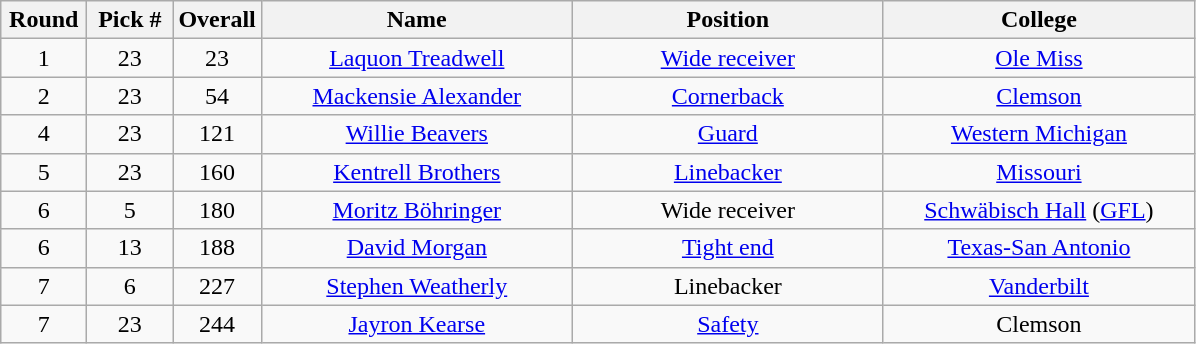<table class="wikitable sortable" style="text-align:center">
<tr>
<th width=50px>Round</th>
<th width=50px>Pick #</th>
<th width=50px>Overall</th>
<th width=200px>Name</th>
<th width=200px>Position</th>
<th width=200px>College</th>
</tr>
<tr>
<td>1</td>
<td>23</td>
<td>23</td>
<td><a href='#'>Laquon Treadwell</a></td>
<td><a href='#'>Wide receiver</a></td>
<td><a href='#'>Ole Miss</a></td>
</tr>
<tr>
<td>2</td>
<td>23</td>
<td>54</td>
<td><a href='#'>Mackensie Alexander</a></td>
<td><a href='#'>Cornerback</a></td>
<td><a href='#'>Clemson</a></td>
</tr>
<tr>
<td>4</td>
<td>23</td>
<td>121</td>
<td><a href='#'>Willie Beavers</a></td>
<td><a href='#'>Guard</a></td>
<td><a href='#'>Western Michigan</a></td>
</tr>
<tr>
<td>5</td>
<td>23</td>
<td>160</td>
<td><a href='#'>Kentrell Brothers</a></td>
<td><a href='#'>Linebacker</a></td>
<td><a href='#'>Missouri</a></td>
</tr>
<tr>
<td>6</td>
<td>5</td>
<td>180</td>
<td><a href='#'>Moritz Böhringer</a></td>
<td>Wide receiver</td>
<td><a href='#'>Schwäbisch Hall</a> (<a href='#'>GFL</a>)</td>
</tr>
<tr>
<td>6</td>
<td>13</td>
<td>188</td>
<td><a href='#'>David Morgan</a></td>
<td><a href='#'>Tight end</a></td>
<td><a href='#'>Texas-San Antonio</a></td>
</tr>
<tr>
<td>7</td>
<td>6</td>
<td>227</td>
<td><a href='#'>Stephen Weatherly</a></td>
<td>Linebacker</td>
<td><a href='#'>Vanderbilt</a></td>
</tr>
<tr>
<td>7</td>
<td>23</td>
<td>244</td>
<td><a href='#'>Jayron Kearse</a></td>
<td><a href='#'>Safety</a></td>
<td>Clemson</td>
</tr>
</table>
